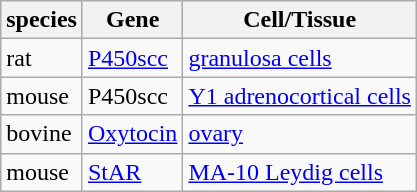<table class="wikitable">
<tr>
<th>species</th>
<th>Gene</th>
<th>Cell/Tissue</th>
</tr>
<tr>
<td>rat</td>
<td><a href='#'>P450scc</a></td>
<td><a href='#'>granulosa cells</a></td>
</tr>
<tr>
<td>mouse</td>
<td>P450scc</td>
<td><a href='#'>Y1 adrenocortical cells</a></td>
</tr>
<tr>
<td>bovine</td>
<td><a href='#'>Oxytocin</a></td>
<td><a href='#'>ovary</a></td>
</tr>
<tr>
<td>mouse</td>
<td><a href='#'>StAR</a></td>
<td><a href='#'>MA-10 Leydig cells</a></td>
</tr>
</table>
